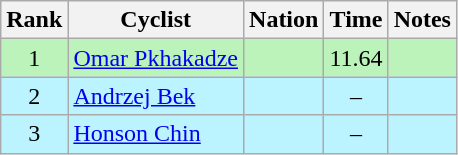<table class="wikitable sortable" style="text-align:center">
<tr>
<th>Rank</th>
<th>Cyclist</th>
<th>Nation</th>
<th>Time</th>
<th>Notes</th>
</tr>
<tr bgcolor=bbf3bb>
<td>1</td>
<td align=left data-sort-value="Pkhakadze, Omar"><a href='#'>Omar Pkhakadze</a></td>
<td align=left></td>
<td>11.64</td>
<td></td>
</tr>
<tr bgcolor=bbf3ff>
<td>2</td>
<td align=left data-sort-value="Bek, Andrzej"><a href='#'>Andrzej Bek</a></td>
<td align=left></td>
<td>–</td>
<td></td>
</tr>
<tr bgcolor=bbf3ff>
<td>3</td>
<td align=left data-sort-value="Chin, Honson"><a href='#'>Honson Chin</a></td>
<td align=left></td>
<td>–</td>
<td></td>
</tr>
</table>
